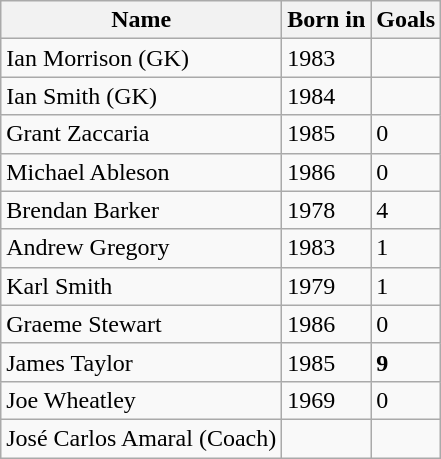<table class="wikitable">
<tr>
<th>Name</th>
<th>Born in</th>
<th>Goals</th>
</tr>
<tr>
<td>Ian Morrison (GK)</td>
<td>1983</td>
<td></td>
</tr>
<tr>
<td>Ian Smith (GK)</td>
<td>1984</td>
<td></td>
</tr>
<tr>
<td>Grant Zaccaria</td>
<td>1985</td>
<td>0</td>
</tr>
<tr>
<td>Michael Ableson</td>
<td>1986</td>
<td>0</td>
</tr>
<tr>
<td>Brendan Barker</td>
<td>1978</td>
<td>4</td>
</tr>
<tr>
<td>Andrew Gregory</td>
<td>1983</td>
<td>1</td>
</tr>
<tr>
<td>Karl Smith</td>
<td>1979</td>
<td>1</td>
</tr>
<tr>
<td>Graeme Stewart</td>
<td>1986</td>
<td>0</td>
</tr>
<tr>
<td>James Taylor</td>
<td>1985</td>
<td><strong>9</strong></td>
</tr>
<tr>
<td>Joe Wheatley</td>
<td>1969</td>
<td>0</td>
</tr>
<tr>
<td>José Carlos Amaral (Coach)</td>
<td></td>
</tr>
</table>
